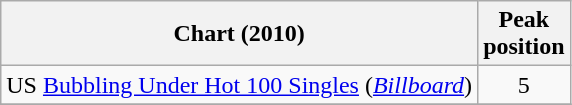<table class="wikitable">
<tr>
<th scope="col">Chart (2010)</th>
<th scope="col">Peak<br>position</th>
</tr>
<tr>
<td>US <a href='#'>Bubbling Under Hot 100 Singles</a> (<em><a href='#'>Billboard</a></em>)</td>
<td align="center">5</td>
</tr>
<tr>
</tr>
</table>
